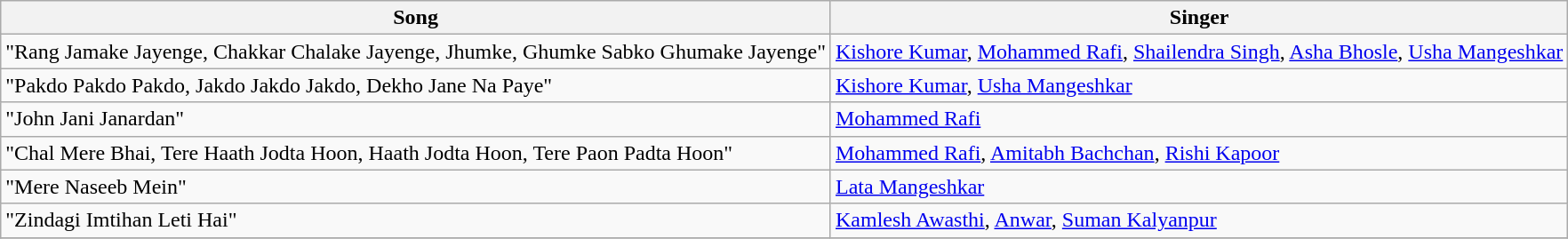<table class="wikitable">
<tr>
<th>Song</th>
<th>Singer</th>
</tr>
<tr>
<td>"Rang Jamake Jayenge, Chakkar Chalake Jayenge, Jhumke, Ghumke Sabko Ghumake Jayenge"</td>
<td><a href='#'>Kishore Kumar</a>, <a href='#'>Mohammed Rafi</a>, <a href='#'>Shailendra Singh</a>, <a href='#'>Asha Bhosle</a>, <a href='#'>Usha Mangeshkar</a></td>
</tr>
<tr>
<td>"Pakdo Pakdo Pakdo, Jakdo Jakdo Jakdo, Dekho Jane Na Paye"</td>
<td><a href='#'>Kishore Kumar</a>, <a href='#'>Usha Mangeshkar</a></td>
</tr>
<tr>
<td>"John Jani Janardan"</td>
<td><a href='#'>Mohammed Rafi</a></td>
</tr>
<tr>
<td>"Chal Mere Bhai, Tere Haath Jodta Hoon, Haath Jodta Hoon, Tere Paon Padta Hoon"</td>
<td><a href='#'>Mohammed Rafi</a>, <a href='#'>Amitabh Bachchan</a>, <a href='#'>Rishi Kapoor</a></td>
</tr>
<tr>
<td>"Mere Naseeb Mein"</td>
<td><a href='#'>Lata Mangeshkar</a></td>
</tr>
<tr>
<td>"Zindagi Imtihan Leti Hai"</td>
<td><a href='#'>Kamlesh Awasthi</a>, <a href='#'>Anwar</a>, <a href='#'>Suman Kalyanpur</a></td>
</tr>
<tr>
</tr>
</table>
